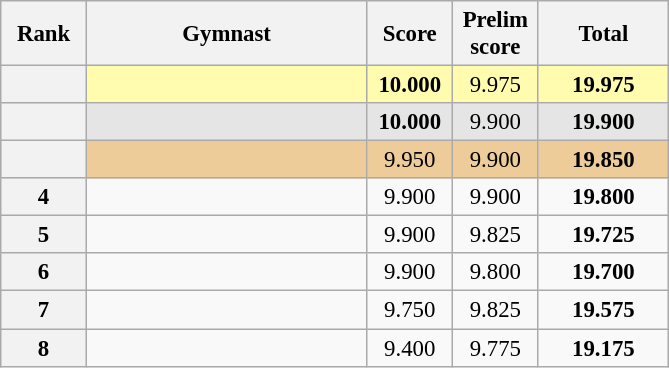<table class="wikitable sortable" style="text-align:center; font-size:95%">
<tr>
<th scope="col" style="width:50px;">Rank</th>
<th scope="col" style="width:180px;">Gymnast</th>
<th scope="col" style="width:50px;">Score</th>
<th scope="col" style="width:50px;">Prelim score</th>
<th scope="col" style="width:80px;">Total</th>
</tr>
<tr style="background:#fffcaf;">
<th scope=row style="text-align:center"></th>
<td style="text-align:left;"></td>
<td><strong>10.000</strong></td>
<td>9.975</td>
<td><strong>19.975</strong></td>
</tr>
<tr style="background:#e5e5e5;">
<th scope=row style="text-align:center"></th>
<td style="text-align:left;"></td>
<td><strong>10.000</strong></td>
<td>9.900</td>
<td><strong>19.900</strong></td>
</tr>
<tr style="background:#ec9;">
<th scope=row style="text-align:center"></th>
<td style="text-align:left;"></td>
<td>9.950</td>
<td>9.900</td>
<td><strong>19.850</strong></td>
</tr>
<tr>
<th scope=row style="text-align:center">4</th>
<td style="text-align:left;"></td>
<td>9.900</td>
<td>9.900</td>
<td><strong>19.800</strong></td>
</tr>
<tr>
<th scope=row style="text-align:center">5</th>
<td style="text-align:left;"></td>
<td>9.900</td>
<td>9.825</td>
<td><strong>19.725</strong></td>
</tr>
<tr>
<th scope=row style="text-align:center">6</th>
<td style="text-align:left;"></td>
<td>9.900</td>
<td>9.800</td>
<td><strong>19.700</strong></td>
</tr>
<tr>
<th scope=row style="text-align:center">7</th>
<td style="text-align:left;"></td>
<td>9.750</td>
<td>9.825</td>
<td><strong>19.575</strong></td>
</tr>
<tr>
<th scope=row style="text-align:center">8</th>
<td style="text-align:left;"></td>
<td>9.400</td>
<td>9.775</td>
<td><strong>19.175</strong></td>
</tr>
</table>
